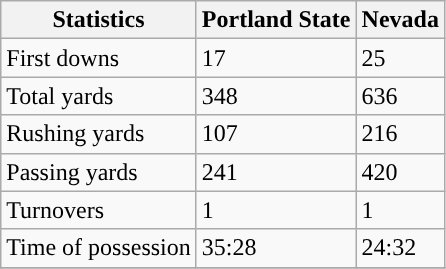<table class="wikitable">
<tr>
<th>Statistics</th>
<th>Portland State</th>
<th>Nevada</th>
</tr>
<tr>
<td>First downs</td>
<td>17</td>
<td>25</td>
</tr>
<tr>
<td>Total yards</td>
<td>348</td>
<td>636</td>
</tr>
<tr>
<td>Rushing yards</td>
<td>107</td>
<td>216</td>
</tr>
<tr>
<td>Passing yards</td>
<td>241</td>
<td>420</td>
</tr>
<tr>
<td>Turnovers</td>
<td>1</td>
<td>1</td>
</tr>
<tr>
<td>Time of possession</td>
<td>35:28</td>
<td>24:32</td>
</tr>
<tr>
</tr>
</table>
